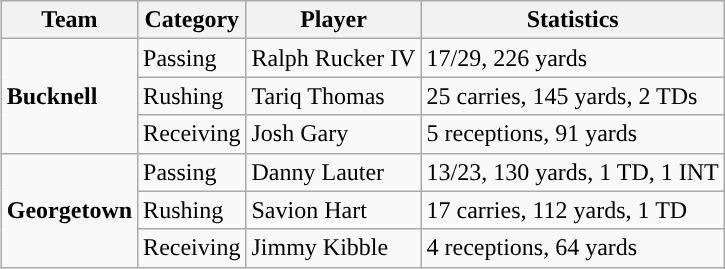<table class="wikitable" style="float: right;">
<tr>
<th>Team</th>
<th>Category</th>
<th>Player</th>
<th>Statistics</th>
</tr>
<tr>
<td rowspan=3><strong>Bucknell</strong></td>
<td>Passing</td>
<td>Ralph Rucker IV</td>
<td>17/29, 226 yards</td>
</tr>
<tr>
<td>Rushing</td>
<td>Tariq Thomas</td>
<td>25 carries, 145 yards, 2 TDs</td>
</tr>
<tr>
<td>Receiving</td>
<td>Josh Gary</td>
<td>5 receptions, 91 yards</td>
</tr>
<tr>
<td rowspan=3><strong>Georgetown</strong></td>
<td>Passing</td>
<td>Danny Lauter</td>
<td>13/23, 130 yards, 1 TD, 1 INT</td>
</tr>
<tr>
<td>Rushing</td>
<td>Savion Hart</td>
<td>17 carries, 112 yards, 1 TD</td>
</tr>
<tr>
<td>Receiving</td>
<td>Jimmy Kibble</td>
<td>4 receptions, 64 yards</td>
</tr>
</table>
